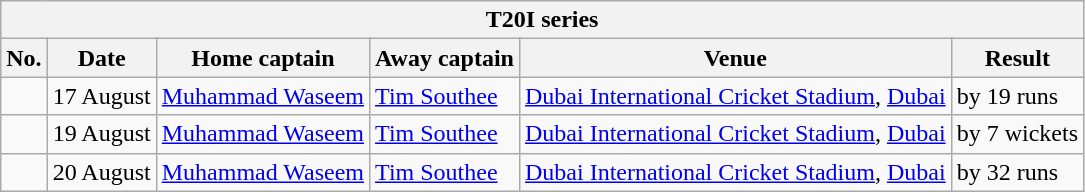<table class="wikitable">
<tr>
<th colspan="9">T20I series</th>
</tr>
<tr>
<th>No.</th>
<th>Date</th>
<th>Home captain</th>
<th>Away captain</th>
<th>Venue</th>
<th>Result</th>
</tr>
<tr>
<td></td>
<td>17 August</td>
<td><a href='#'>Muhammad Waseem</a></td>
<td><a href='#'>Tim Southee</a></td>
<td><a href='#'>Dubai International Cricket Stadium</a>, <a href='#'>Dubai</a></td>
<td> by 19 runs</td>
</tr>
<tr>
<td></td>
<td>19 August</td>
<td><a href='#'>Muhammad Waseem</a></td>
<td><a href='#'>Tim Southee</a></td>
<td><a href='#'>Dubai International Cricket Stadium</a>, <a href='#'>Dubai</a></td>
<td> by 7 wickets</td>
</tr>
<tr>
<td></td>
<td>20 August</td>
<td><a href='#'>Muhammad Waseem</a></td>
<td><a href='#'>Tim Southee</a></td>
<td><a href='#'>Dubai International Cricket Stadium</a>, <a href='#'>Dubai</a></td>
<td> by 32 runs</td>
</tr>
</table>
